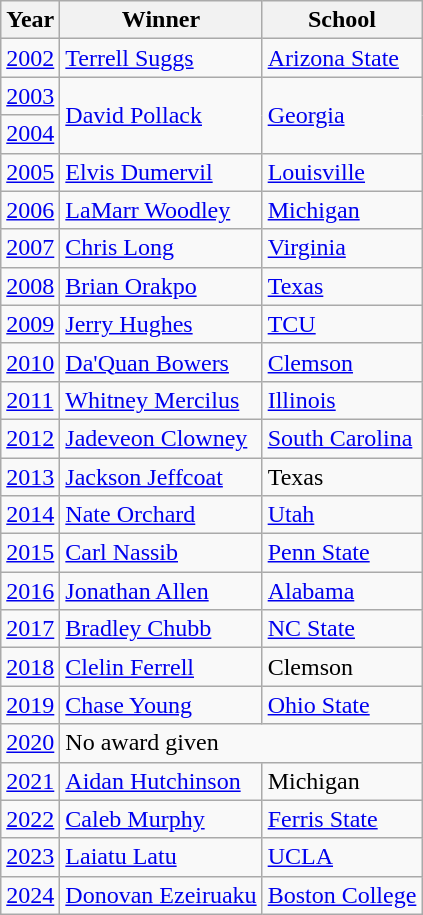<table class="wikitable">
<tr>
<th bgcolor="#e5e5e5">Year</th>
<th bgcolor="#e5e5e5">Winner</th>
<th bgcolor="#e5e5e5">School</th>
</tr>
<tr>
<td><a href='#'>2002</a></td>
<td><a href='#'>Terrell Suggs</a></td>
<td><a href='#'>Arizona State</a></td>
</tr>
<tr>
<td><a href='#'>2003</a></td>
<td rowspan="2"><a href='#'>David Pollack</a></td>
<td rowspan="2"><a href='#'>Georgia</a></td>
</tr>
<tr>
<td><a href='#'>2004</a></td>
</tr>
<tr>
<td><a href='#'>2005</a></td>
<td><a href='#'>Elvis Dumervil</a></td>
<td><a href='#'>Louisville</a></td>
</tr>
<tr>
<td><a href='#'>2006</a></td>
<td><a href='#'>LaMarr Woodley</a></td>
<td><a href='#'>Michigan</a></td>
</tr>
<tr>
<td><a href='#'>2007</a></td>
<td><a href='#'>Chris Long</a></td>
<td><a href='#'>Virginia</a></td>
</tr>
<tr>
<td><a href='#'>2008</a></td>
<td><a href='#'>Brian Orakpo</a></td>
<td><a href='#'>Texas</a></td>
</tr>
<tr>
<td><a href='#'>2009</a></td>
<td><a href='#'>Jerry Hughes</a></td>
<td><a href='#'>TCU</a></td>
</tr>
<tr>
<td><a href='#'>2010</a></td>
<td><a href='#'>Da'Quan Bowers</a></td>
<td><a href='#'>Clemson</a></td>
</tr>
<tr>
<td><a href='#'>2011</a></td>
<td><a href='#'>Whitney Mercilus</a></td>
<td><a href='#'>Illinois</a></td>
</tr>
<tr>
<td><a href='#'>2012</a></td>
<td><a href='#'>Jadeveon Clowney</a></td>
<td><a href='#'>South Carolina</a></td>
</tr>
<tr>
<td><a href='#'>2013</a></td>
<td><a href='#'>Jackson Jeffcoat</a></td>
<td>Texas</td>
</tr>
<tr>
<td><a href='#'>2014</a></td>
<td><a href='#'>Nate Orchard</a></td>
<td><a href='#'>Utah</a></td>
</tr>
<tr>
<td><a href='#'>2015</a></td>
<td><a href='#'>Carl Nassib</a></td>
<td><a href='#'>Penn State</a></td>
</tr>
<tr>
<td><a href='#'>2016</a></td>
<td><a href='#'>Jonathan Allen</a></td>
<td><a href='#'>Alabama</a></td>
</tr>
<tr>
<td><a href='#'>2017</a></td>
<td><a href='#'>Bradley Chubb</a></td>
<td><a href='#'>NC State</a></td>
</tr>
<tr>
<td><a href='#'>2018</a></td>
<td><a href='#'>Clelin Ferrell</a></td>
<td>Clemson</td>
</tr>
<tr>
<td><a href='#'>2019</a></td>
<td><a href='#'>Chase Young</a></td>
<td><a href='#'>Ohio State</a></td>
</tr>
<tr>
<td><a href='#'>2020</a></td>
<td colspan="2">No award given</td>
</tr>
<tr>
<td><a href='#'>2021</a></td>
<td><a href='#'>Aidan Hutchinson</a></td>
<td>Michigan</td>
</tr>
<tr>
<td><a href='#'>2022</a></td>
<td><a href='#'>Caleb Murphy</a></td>
<td><a href='#'>Ferris State</a></td>
</tr>
<tr>
<td><a href='#'>2023</a></td>
<td><a href='#'>Laiatu Latu</a></td>
<td><a href='#'>UCLA</a></td>
</tr>
<tr>
<td><a href='#'>2024</a></td>
<td><a href='#'>Donovan Ezeiruaku</a></td>
<td><a href='#'>Boston College</a></td>
</tr>
</table>
